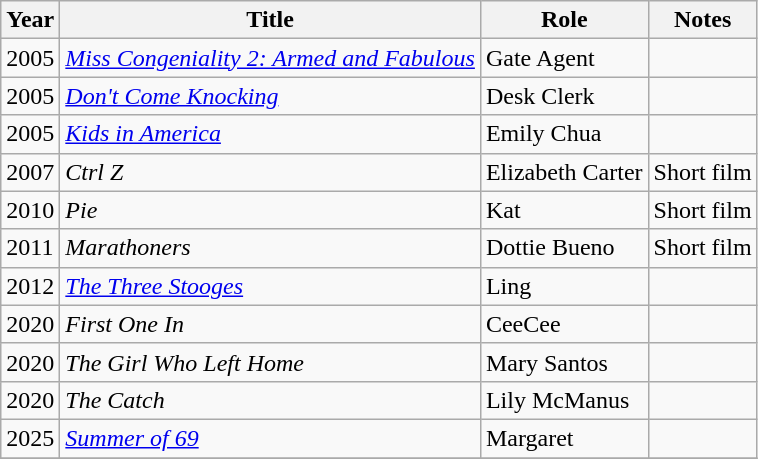<table class="wikitable sortable">
<tr>
<th>Year</th>
<th>Title</th>
<th>Role</th>
<th class="unsortable">Notes</th>
</tr>
<tr>
<td>2005</td>
<td><em><a href='#'>Miss Congeniality 2: Armed and Fabulous</a></em></td>
<td>Gate Agent</td>
<td></td>
</tr>
<tr>
<td>2005</td>
<td><em><a href='#'>Don't Come Knocking</a></em></td>
<td>Desk Clerk</td>
<td></td>
</tr>
<tr>
<td>2005</td>
<td><em><a href='#'>Kids in America</a></em></td>
<td>Emily Chua</td>
<td></td>
</tr>
<tr>
<td>2007</td>
<td><em>Ctrl Z</em></td>
<td>Elizabeth Carter</td>
<td>Short film</td>
</tr>
<tr>
<td>2010</td>
<td><em>Pie</em></td>
<td>Kat</td>
<td>Short film</td>
</tr>
<tr>
<td>2011</td>
<td><em>Marathoners</em></td>
<td>Dottie Bueno</td>
<td>Short film</td>
</tr>
<tr>
<td>2012</td>
<td><em><a href='#'>The Three Stooges</a></em></td>
<td>Ling</td>
<td></td>
</tr>
<tr>
<td>2020</td>
<td><em>First One In</em></td>
<td>CeeCee</td>
<td></td>
</tr>
<tr>
<td>2020</td>
<td><em>The Girl Who Left Home</em></td>
<td>Mary Santos</td>
<td></td>
</tr>
<tr>
<td>2020</td>
<td><em>The Catch</em></td>
<td>Lily McManus</td>
<td></td>
</tr>
<tr>
<td>2025</td>
<td><em><a href='#'>Summer of 69</a></em></td>
<td>Margaret</td>
<td></td>
</tr>
<tr>
</tr>
</table>
